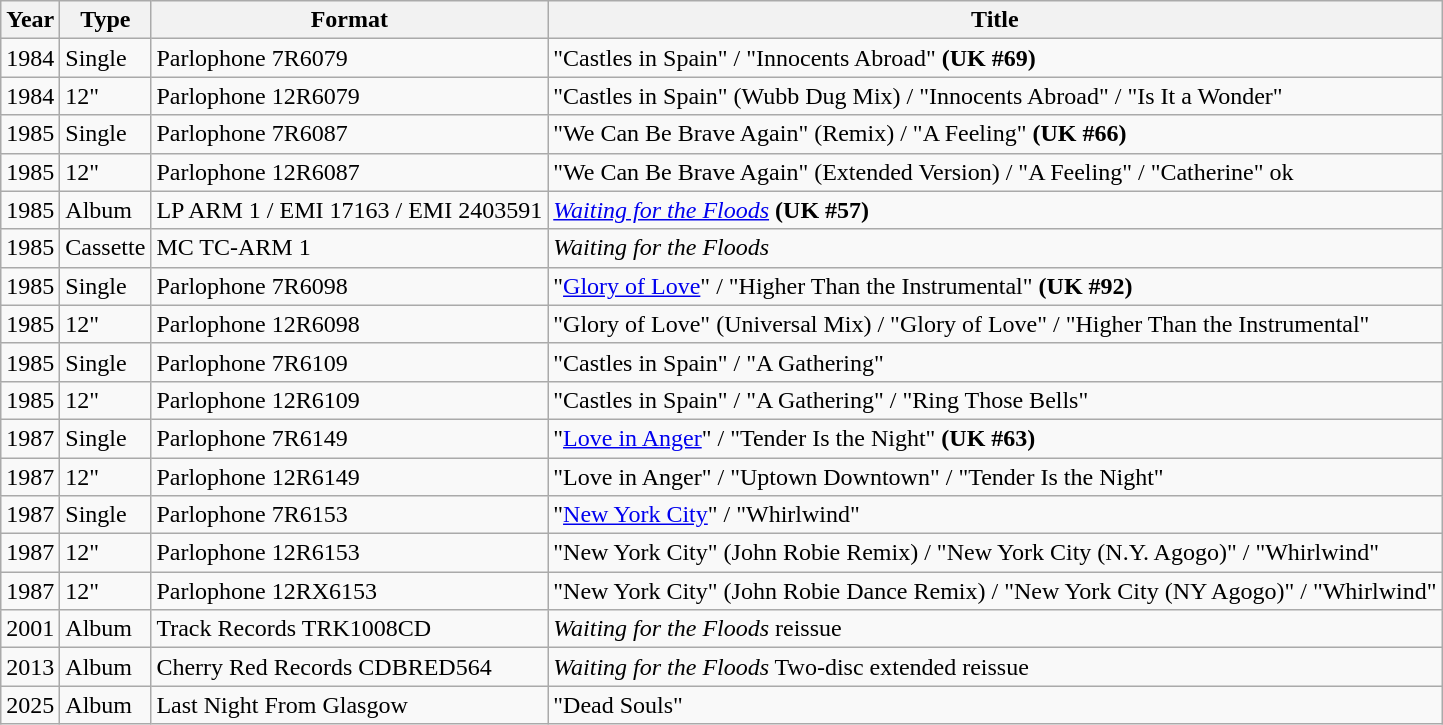<table class=wikitable>
<tr>
<th>Year</th>
<th>Type</th>
<th>Format</th>
<th>Title</th>
</tr>
<tr>
<td>1984</td>
<td>Single</td>
<td>Parlophone 7R6079</td>
<td>"Castles in Spain" / "Innocents Abroad" <strong>(UK #69)</strong></td>
</tr>
<tr>
<td>1984</td>
<td>12"</td>
<td>Parlophone 12R6079</td>
<td>"Castles in Spain" (Wubb Dug Mix) / "Innocents Abroad" / "Is It a Wonder"</td>
</tr>
<tr>
<td>1985</td>
<td>Single</td>
<td>Parlophone 7R6087</td>
<td>"We Can Be Brave Again" (Remix) / "A Feeling" <strong>(UK #66)</strong></td>
</tr>
<tr>
<td>1985</td>
<td>12"</td>
<td>Parlophone 12R6087</td>
<td>"We Can Be Brave Again" (Extended Version) / "A Feeling" / "Catherine" ok</td>
</tr>
<tr>
<td>1985</td>
<td>Album</td>
<td>LP ARM 1 / EMI 17163 / EMI 2403591</td>
<td><em><a href='#'>Waiting for the Floods</a></em> <strong>(UK #57)</strong></td>
</tr>
<tr>
<td>1985</td>
<td>Cassette</td>
<td>MC TC-ARM 1</td>
<td><em>Waiting for the Floods</em></td>
</tr>
<tr>
<td>1985</td>
<td>Single</td>
<td>Parlophone 7R6098</td>
<td>"<a href='#'>Glory of Love</a>" / "Higher Than the Instrumental" <strong>(UK #92)</strong></td>
</tr>
<tr>
<td>1985</td>
<td>12"</td>
<td>Parlophone 12R6098</td>
<td>"Glory of Love" (Universal Mix) / "Glory of Love" / "Higher Than the Instrumental"</td>
</tr>
<tr>
<td>1985</td>
<td>Single</td>
<td>Parlophone 7R6109</td>
<td>"Castles in Spain" / "A Gathering"</td>
</tr>
<tr>
<td>1985</td>
<td>12"</td>
<td>Parlophone 12R6109</td>
<td>"Castles in Spain" / "A Gathering" / "Ring Those Bells"</td>
</tr>
<tr>
<td>1987</td>
<td>Single</td>
<td>Parlophone 7R6149</td>
<td>"<a href='#'>Love in Anger</a>" / "Tender Is the Night" <strong>(UK #63)</strong></td>
</tr>
<tr>
<td>1987</td>
<td>12"</td>
<td>Parlophone 12R6149</td>
<td>"Love in Anger" / "Uptown Downtown" / "Tender Is the Night"</td>
</tr>
<tr>
<td>1987</td>
<td>Single</td>
<td>Parlophone 7R6153</td>
<td>"<a href='#'>New York City</a>" / "Whirlwind"</td>
</tr>
<tr>
<td>1987</td>
<td>12"</td>
<td>Parlophone 12R6153</td>
<td>"New York City" (John Robie Remix) / "New York City (N.Y. Agogo)" / "Whirlwind"</td>
</tr>
<tr>
<td>1987</td>
<td>12"</td>
<td>Parlophone 12RX6153</td>
<td>"New York City" (John Robie Dance Remix) / "New York City (NY Agogo)" / "Whirlwind"</td>
</tr>
<tr>
<td>2001</td>
<td>Album</td>
<td>Track Records TRK1008CD</td>
<td><em>Waiting for the Floods</em> reissue</td>
</tr>
<tr>
<td>2013</td>
<td>Album</td>
<td>Cherry Red Records CDBRED564</td>
<td><em>Waiting for the Floods</em> Two-disc extended reissue</td>
</tr>
<tr>
<td>2025</td>
<td>Album</td>
<td>Last Night From Glasgow</td>
<td>"Dead Souls"</td>
</tr>
</table>
